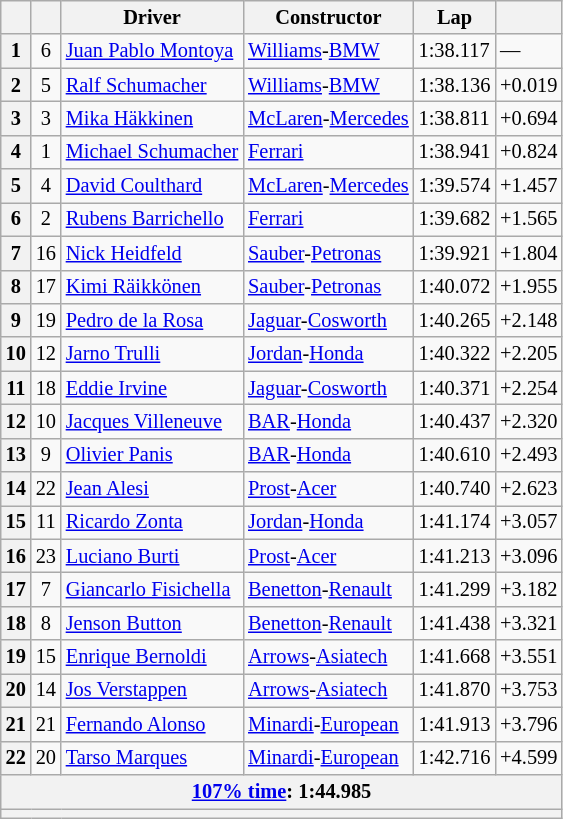<table class="wikitable sortable" style="font-size: 85%;">
<tr>
<th scope="col"></th>
<th scope="col"></th>
<th scope="col">Driver</th>
<th scope="col">Constructor</th>
<th scope="col">Lap</th>
<th scope="col"></th>
</tr>
<tr>
<th scope="row">1</th>
<td align="center">6</td>
<td data-sort-value="MON"> <a href='#'>Juan Pablo Montoya</a></td>
<td><a href='#'>Williams</a>-<a href='#'>BMW</a></td>
<td>1:38.117</td>
<td>—</td>
</tr>
<tr>
<th scope="row">2</th>
<td align="center">5</td>
<td data-sort-value="SCH2"> <a href='#'>Ralf Schumacher</a></td>
<td><a href='#'>Williams</a>-<a href='#'>BMW</a></td>
<td>1:38.136</td>
<td>+0.019</td>
</tr>
<tr>
<th scope="row">3</th>
<td align="center">3</td>
<td data-sort-value="HAK"> <a href='#'>Mika Häkkinen</a></td>
<td><a href='#'>McLaren</a>-<a href='#'>Mercedes</a></td>
<td>1:38.811</td>
<td>+0.694</td>
</tr>
<tr>
<th scope="row">4</th>
<td align="center">1</td>
<td data-sort-value="SCH1"> <a href='#'>Michael Schumacher</a></td>
<td><a href='#'>Ferrari</a></td>
<td>1:38.941</td>
<td>+0.824</td>
</tr>
<tr>
<th scope="row">5</th>
<td align="center">4</td>
<td data-sort-value="COU"> <a href='#'>David Coulthard</a></td>
<td><a href='#'>McLaren</a>-<a href='#'>Mercedes</a></td>
<td>1:39.574</td>
<td>+1.457</td>
</tr>
<tr>
<th scope="row">6</th>
<td align="center">2</td>
<td data-sort-value="BAR"> <a href='#'>Rubens Barrichello</a></td>
<td><a href='#'>Ferrari</a></td>
<td>1:39.682</td>
<td>+1.565</td>
</tr>
<tr>
<th scope="row">7</th>
<td align="center">16</td>
<td data-sort-value="HEI"> <a href='#'>Nick Heidfeld</a></td>
<td><a href='#'>Sauber</a>-<a href='#'>Petronas</a></td>
<td>1:39.921</td>
<td>+1.804</td>
</tr>
<tr>
<th scope="row">8</th>
<td align="center">17</td>
<td data-sort-value="RAI"> <a href='#'>Kimi Räikkönen</a></td>
<td><a href='#'>Sauber</a>-<a href='#'>Petronas</a></td>
<td>1:40.072</td>
<td>+1.955</td>
</tr>
<tr>
<th scope="row">9</th>
<td align="center">19</td>
<td data-sort-value="DEL"> <a href='#'>Pedro de la Rosa</a></td>
<td><a href='#'>Jaguar</a>-<a href='#'>Cosworth</a></td>
<td>1:40.265</td>
<td>+2.148</td>
</tr>
<tr>
<th scope="row">10</th>
<td align="center">12</td>
<td data-sort-value="TRU"> <a href='#'>Jarno Trulli</a></td>
<td><a href='#'>Jordan</a>-<a href='#'>Honda</a></td>
<td>1:40.322</td>
<td>+2.205</td>
</tr>
<tr>
<th scope="row">11</th>
<td align="center">18</td>
<td data-sort-value="IRV"> <a href='#'>Eddie Irvine</a></td>
<td><a href='#'>Jaguar</a>-<a href='#'>Cosworth</a></td>
<td>1:40.371</td>
<td>+2.254</td>
</tr>
<tr>
<th scope="row">12</th>
<td align="center">10</td>
<td data-sort-value="VIL"> <a href='#'>Jacques Villeneuve</a></td>
<td><a href='#'>BAR</a>-<a href='#'>Honda</a></td>
<td>1:40.437</td>
<td>+2.320</td>
</tr>
<tr>
<th scope="row">13</th>
<td align="center">9</td>
<td data-sort-value="PAN"> <a href='#'>Olivier Panis</a></td>
<td><a href='#'>BAR</a>-<a href='#'>Honda</a></td>
<td>1:40.610</td>
<td>+2.493</td>
</tr>
<tr>
<th scope="row">14</th>
<td align="center">22</td>
<td data-sort-value="ALE"> <a href='#'>Jean Alesi</a></td>
<td><a href='#'>Prost</a>-<a href='#'>Acer</a></td>
<td>1:40.740</td>
<td>+2.623</td>
</tr>
<tr>
<th scope="row">15</th>
<td align="center">11</td>
<td data-sort-value="ZON"> <a href='#'>Ricardo Zonta</a></td>
<td><a href='#'>Jordan</a>-<a href='#'>Honda</a></td>
<td>1:41.174</td>
<td>+3.057</td>
</tr>
<tr>
<th scope="row">16</th>
<td align="center">23</td>
<td data-sort-value="BUR"> <a href='#'>Luciano Burti</a></td>
<td><a href='#'>Prost</a>-<a href='#'>Acer</a></td>
<td>1:41.213</td>
<td>+3.096</td>
</tr>
<tr>
<th scope="row">17</th>
<td align="center">7</td>
<td data-sort-value="FIS"> <a href='#'>Giancarlo Fisichella</a></td>
<td><a href='#'>Benetton</a>-<a href='#'>Renault</a></td>
<td>1:41.299</td>
<td>+3.182</td>
</tr>
<tr>
<th scope="row">18</th>
<td align="center">8</td>
<td data-sort-value="BUT"> <a href='#'>Jenson Button</a></td>
<td><a href='#'>Benetton</a>-<a href='#'>Renault</a></td>
<td>1:41.438</td>
<td>+3.321</td>
</tr>
<tr>
<th scope="row">19</th>
<td align="center">15</td>
<td data-sort-value="BER"> <a href='#'>Enrique Bernoldi</a></td>
<td><a href='#'>Arrows</a>-<a href='#'>Asiatech</a></td>
<td>1:41.668</td>
<td>+3.551</td>
</tr>
<tr>
<th scope="row">20</th>
<td align="center">14</td>
<td data-sort-value="VER"> <a href='#'>Jos Verstappen</a></td>
<td><a href='#'>Arrows</a>-<a href='#'>Asiatech</a></td>
<td>1:41.870</td>
<td>+3.753</td>
</tr>
<tr>
<th scope="row">21</th>
<td align="center">21</td>
<td data-sort-value="ALO"> <a href='#'>Fernando Alonso</a></td>
<td><a href='#'>Minardi</a>-<a href='#'>European</a></td>
<td>1:41.913</td>
<td>+3.796</td>
</tr>
<tr>
<th scope="row">22</th>
<td align="center">20</td>
<td data-sort-value="MAR"> <a href='#'>Tarso Marques</a></td>
<td><a href='#'>Minardi</a>-<a href='#'>European</a></td>
<td>1:42.716</td>
<td>+4.599</td>
</tr>
<tr class="sortbottom">
<th colspan=8><a href='#'>107% time</a>: 1:44.985</th>
</tr>
<tr class="sortbottom">
<th colspan="8"></th>
</tr>
</table>
